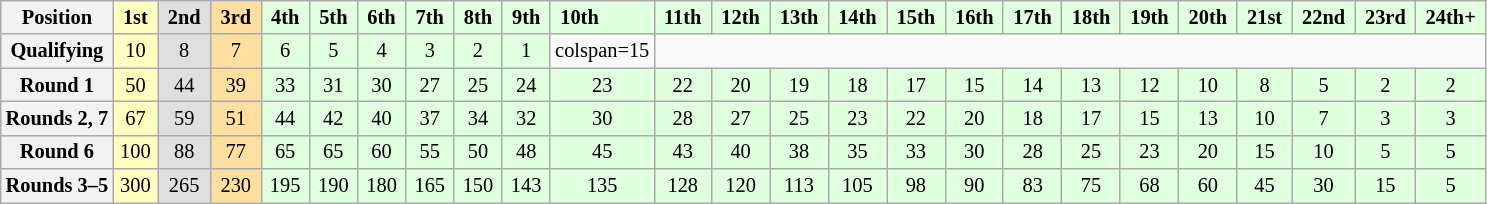<table class="wikitable" style="font-size:85%;">
<tr>
<th>Position</th>
<td style="background:#ffffbf;"> <strong>1st</strong> </td>
<td style="background:#dfdfdf;"> <strong>2nd</strong> </td>
<td style="background:#ffdf9f;"> <strong>3rd</strong> </td>
<td style="background:#dfffdf;"> <strong>4th</strong> </td>
<td style="background:#dfffdf;"> <strong>5th</strong> </td>
<td style="background:#dfffdf;"> <strong>6th</strong> </td>
<td style="background:#dfffdf;"> <strong>7th</strong> </td>
<td style="background:#dfffdf;"> <strong>8th</strong> </td>
<td style="background:#dfffdf;"> <strong>9th</strong> </td>
<td style="background:#dfffdf;"> <strong>10th</strong> </td>
<td style="background:#dfffdf;"> <strong>11th</strong> </td>
<td style="background:#dfffdf;"> <strong>12th</strong> </td>
<td style="background:#dfffdf;"> <strong>13th</strong> </td>
<td style="background:#dfffdf;"> <strong>14th</strong> </td>
<td style="background:#dfffdf;"> <strong>15th</strong> </td>
<td style="background:#dfffdf;"> <strong>16th</strong> </td>
<td style="background:#dfffdf;"> <strong>17th</strong> </td>
<td style="background:#dfffdf;"> <strong>18th</strong> </td>
<td style="background:#dfffdf;"> <strong>19th</strong> </td>
<td style="background:#dfffdf;"> <strong>20th</strong> </td>
<td style="background:#dfffdf;"> <strong>21st</strong> </td>
<td style="background:#dfffdf;"> <strong>22nd</strong> </td>
<td style="background:#dfffdf;"> <strong>23rd</strong> </td>
<td style="background:#dfffdf;"> <strong>24th+</strong> </td>
</tr>
<tr align="center">
<th>Qualifying</th>
<td style="background:#ffffbf;">10</td>
<td style="background:#dfdfdf;">8</td>
<td style="background:#ffdf9f;">7</td>
<td style="background:#dfffdf;">6</td>
<td style="background:#dfffdf;">5</td>
<td style="background:#dfffdf;">4</td>
<td style="background:#dfffdf;">3</td>
<td style="background:#dfffdf;">2</td>
<td style="background:#dfffdf;">1</td>
<td>colspan=15 </td>
</tr>
<tr align="center">
<th>Round 1</th>
<td style="background:#ffffbf;">50</td>
<td style="background:#dfdfdf;">44</td>
<td style="background:#ffdf9f;">39</td>
<td style="background:#dfffdf;">33</td>
<td style="background:#dfffdf;">31</td>
<td style="background:#dfffdf;">30</td>
<td style="background:#dfffdf;">27</td>
<td style="background:#dfffdf;">25</td>
<td style="background:#dfffdf;">24</td>
<td style="background:#dfffdf;">23</td>
<td style="background:#dfffdf;">22</td>
<td style="background:#dfffdf;">20</td>
<td style="background:#dfffdf;">19</td>
<td style="background:#dfffdf;">18</td>
<td style="background:#dfffdf;">17</td>
<td style="background:#dfffdf;">15</td>
<td style="background:#dfffdf;">14</td>
<td style="background:#dfffdf;">13</td>
<td style="background:#dfffdf;">12</td>
<td style="background:#dfffdf;">10</td>
<td style="background:#dfffdf;">8</td>
<td style="background:#dfffdf;">5</td>
<td style="background:#dfffdf;">2</td>
<td style="background:#dfffdf;">2</td>
</tr>
<tr align="center">
<th>Rounds 2, 7</th>
<td style="background:#ffffbf;">67</td>
<td style="background:#dfdfdf;">59</td>
<td style="background:#ffdf9f;">51</td>
<td style="background:#dfffdf;">44</td>
<td style="background:#dfffdf;">42</td>
<td style="background:#dfffdf;">40</td>
<td style="background:#dfffdf;">37</td>
<td style="background:#dfffdf;">34</td>
<td style="background:#dfffdf;">32</td>
<td style="background:#dfffdf;">30</td>
<td style="background:#dfffdf;">28</td>
<td style="background:#dfffdf;">27</td>
<td style="background:#dfffdf;">25</td>
<td style="background:#dfffdf;">23</td>
<td style="background:#dfffdf;">22</td>
<td style="background:#dfffdf;">20</td>
<td style="background:#dfffdf;">18</td>
<td style="background:#dfffdf;">17</td>
<td style="background:#dfffdf;">15</td>
<td style="background:#dfffdf;">13</td>
<td style="background:#dfffdf;">10</td>
<td style="background:#dfffdf;">7</td>
<td style="background:#dfffdf;">3</td>
<td style="background:#dfffdf;">3</td>
</tr>
<tr align="center">
<th>Round 6</th>
<td style="background:#ffffbf;">100</td>
<td style="background:#dfdfdf;">88</td>
<td style="background:#ffdf9f;">77</td>
<td style="background:#dfffdf;">65</td>
<td style="background:#dfffdf;">65</td>
<td style="background:#dfffdf;">60</td>
<td style="background:#dfffdf;">55</td>
<td style="background:#dfffdf;">50</td>
<td style="background:#dfffdf;">48</td>
<td style="background:#dfffdf;">45</td>
<td style="background:#dfffdf;">43</td>
<td style="background:#dfffdf;">40</td>
<td style="background:#dfffdf;">38</td>
<td style="background:#dfffdf;">35</td>
<td style="background:#dfffdf;">33</td>
<td style="background:#dfffdf;">30</td>
<td style="background:#dfffdf;">28</td>
<td style="background:#dfffdf;">25</td>
<td style="background:#dfffdf;">23</td>
<td style="background:#dfffdf;">20</td>
<td style="background:#dfffdf;">15</td>
<td style="background:#dfffdf;">10</td>
<td style="background:#dfffdf;">5</td>
<td style="background:#dfffdf;">5</td>
</tr>
<tr align="center">
<th>Rounds 3–5</th>
<td style="background:#ffffbf;">300</td>
<td style="background:#dfdfdf;">265</td>
<td style="background:#ffdf9f;">230</td>
<td style="background:#dfffdf;">195</td>
<td style="background:#dfffdf;">190</td>
<td style="background:#dfffdf;">180</td>
<td style="background:#dfffdf;">165</td>
<td style="background:#dfffdf;">150</td>
<td style="background:#dfffdf;">143</td>
<td style="background:#dfffdf;">135</td>
<td style="background:#dfffdf;">128</td>
<td style="background:#dfffdf;">120</td>
<td style="background:#dfffdf;">113</td>
<td style="background:#dfffdf;">105</td>
<td style="background:#dfffdf;">98</td>
<td style="background:#dfffdf;">90</td>
<td style="background:#dfffdf;">83</td>
<td style="background:#dfffdf;">75</td>
<td style="background:#dfffdf;">68</td>
<td style="background:#dfffdf;">60</td>
<td style="background:#dfffdf;">45</td>
<td style="background:#dfffdf;">30</td>
<td style="background:#dfffdf;">15</td>
<td style="background:#dfffdf;">5</td>
</tr>
</table>
